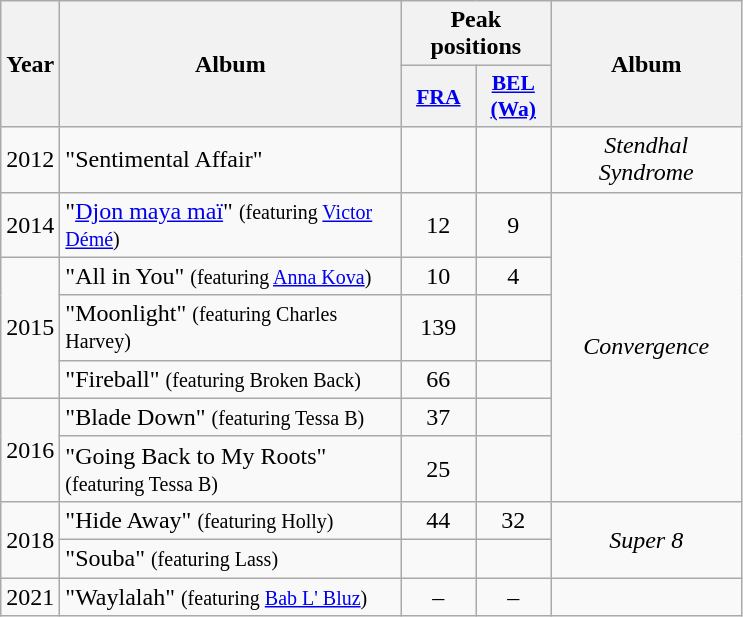<table class="wikitable">
<tr>
<th align="center" rowspan="2" width="10">Year</th>
<th align="center" rowspan="2" width="220">Album</th>
<th align="center" colspan="2" width="20">Peak positions</th>
<th align="center" rowspan="2" width="120">Album</th>
</tr>
<tr>
<th scope="col" style="width:3em;font-size:90%;"><a href='#'>FRA</a><br></th>
<th scope="col" style="width:3em;font-size:90%;"><a href='#'>BEL <br>(Wa)</a><br></th>
</tr>
<tr>
<td style="text-align:center;">2012</td>
<td>"Sentimental Affair"</td>
<td style="text-align:center;"></td>
<td style="text-align:center;"></td>
<td style="text-align:center;"><em>Stendhal Syndrome</em></td>
</tr>
<tr>
<td style="text-align:center;">2014</td>
<td>"<a href='#'>Djon maya maï</a>" <small>(featuring <a href='#'>Victor Démé</a>)</small></td>
<td style="text-align:center;">12</td>
<td style="text-align:center;">9</td>
<td style="text-align:center;" rowspan="6"><em>Convergence</em> </td>
</tr>
<tr>
<td style="text-align:center;" rowspan="3">2015</td>
<td>"All in You" <small>(featuring <a href='#'>Anna Kova</a>)</small></td>
<td style="text-align:center;">10</td>
<td style="text-align:center;">4</td>
</tr>
<tr>
<td>"Moonlight" <small>(featuring Charles Harvey)</small></td>
<td style="text-align:center;">139</td>
<td style="text-align:center;"></td>
</tr>
<tr>
<td>"Fireball" <small>(featuring Broken Back)</small></td>
<td style="text-align:center;">66</td>
<td style="text-align:center;"></td>
</tr>
<tr>
<td style="text-align:center;" rowspan="2">2016</td>
<td>"Blade Down" <small>(featuring Tessa B)</small></td>
<td style="text-align:center;">37</td>
<td style="text-align:center;"></td>
</tr>
<tr>
<td>"Going Back to My Roots" <small>(featuring Tessa B)</small></td>
<td style="text-align:center;">25<br></td>
<td style="text-align:center;"></td>
</tr>
<tr>
<td style="text-align:center;" rowspan=2>2018</td>
<td>"Hide Away" <small>(featuring Holly)</small></td>
<td style="text-align:center;">44</td>
<td style="text-align:center;">32</td>
<td style="text-align:center;" rowspan="2"><em>Super 8</em></td>
</tr>
<tr>
<td>"Souba" <small>(featuring Lass)</small></td>
<td style="text-align:center;"></td>
<td style="text-align:center;"></td>
</tr>
<tr>
<td style="text-align:center;" rowspan=2>2021</td>
<td>"Waylalah" <small>(featuring <a href='#'>Bab L' Bluz</a>)</small></td>
<td style="text-align:center;">–</td>
<td style="text-align:center;">–</td>
<td style="text-align:center;" rowspan="2"></td>
</tr>
</table>
